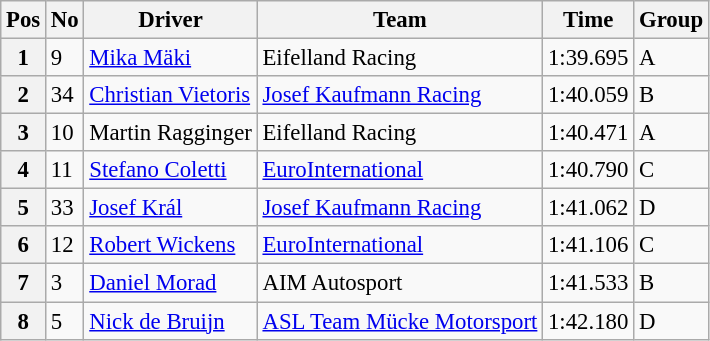<table class="wikitable" style="font-size: 95%;">
<tr>
<th>Pos</th>
<th>No</th>
<th>Driver</th>
<th>Team</th>
<th>Time</th>
<th>Group</th>
</tr>
<tr>
<th>1</th>
<td>9</td>
<td> <a href='#'>Mika Mäki</a></td>
<td>Eifelland Racing</td>
<td>1:39.695</td>
<td>A</td>
</tr>
<tr>
<th>2</th>
<td>34</td>
<td> <a href='#'>Christian Vietoris</a></td>
<td><a href='#'>Josef Kaufmann Racing</a></td>
<td>1:40.059</td>
<td>B</td>
</tr>
<tr>
<th>3</th>
<td>10</td>
<td> Martin Ragginger</td>
<td>Eifelland Racing</td>
<td>1:40.471</td>
<td>A</td>
</tr>
<tr>
<th>4</th>
<td>11</td>
<td> <a href='#'>Stefano Coletti</a></td>
<td><a href='#'>EuroInternational</a></td>
<td>1:40.790</td>
<td>C</td>
</tr>
<tr>
<th>5</th>
<td>33</td>
<td> <a href='#'>Josef Král</a></td>
<td><a href='#'>Josef Kaufmann Racing</a></td>
<td>1:41.062</td>
<td>D</td>
</tr>
<tr>
<th>6</th>
<td>12</td>
<td> <a href='#'>Robert Wickens</a></td>
<td><a href='#'>EuroInternational</a></td>
<td>1:41.106</td>
<td>C</td>
</tr>
<tr>
<th>7</th>
<td>3</td>
<td> <a href='#'>Daniel Morad</a></td>
<td>AIM Autosport</td>
<td>1:41.533</td>
<td>B</td>
</tr>
<tr>
<th>8</th>
<td>5</td>
<td> <a href='#'>Nick de Bruijn</a></td>
<td><a href='#'>ASL Team Mücke Motorsport</a></td>
<td>1:42.180</td>
<td>D</td>
</tr>
</table>
